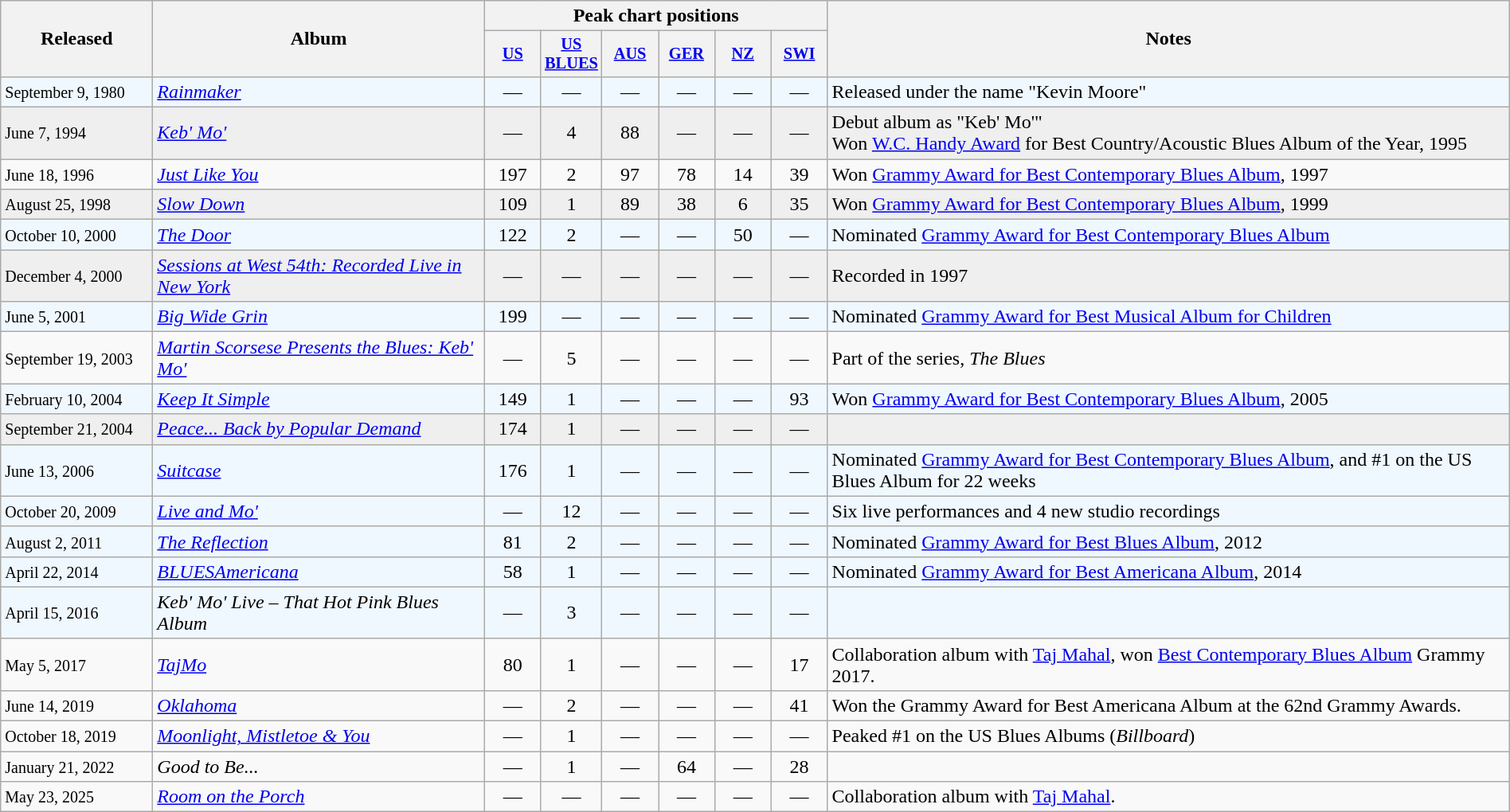<table class="wikitable" style="width:100%;">
<tr>
<th style="vertical-align:middle; text-align:center; width:120px;" rowspan="2">Released</th>
<th style="text-align:center; vertical-align:middle;" rowspan="2">Album</th>
<th colspan="6" style="text-align:center; vertical-align:middle;">Peak chart positions</th>
<th style="text-align:center; vertical-align:middle;" rowspan="2">Notes</th>
</tr>
<tr>
<th scope="col" style="width:3em; font-size:85%"><a href='#'>US</a><br></th>
<th ! scope="col" style="width:3em; font-size:85%"><a href='#'>US BLUES</a><br></th>
<th scope="col" style="width:3em; font-size:85%"><a href='#'>AUS</a><br></th>
<th scope="col" style="width:3em; font-size:85%"><a href='#'>GER</a><br></th>
<th scope="col" style="width:3em; font-size:85%"><a href='#'>NZ</a><br></th>
<th scope="col" style="width:3em; font-size:85%"><a href='#'>SWI</a><br></th>
</tr>
<tr style="background:#f0f8ff;">
<td style="text-align:left; vertical-align:middle;"><small>September 9, 1980</small></td>
<td style="text-align:left; vertical-align:middle;"><em><a href='#'>Rainmaker</a></em></td>
<td style="text-align:center;">—</td>
<td style="text-align:center;">—</td>
<td style="text-align:center;">—</td>
<td style="text-align:center;">—</td>
<td style="text-align:center;">—</td>
<td style="text-align:center;">—</td>
<td style="text-align:left; vertical-align:middle;">Released under the name "Kevin Moore"</td>
</tr>
<tr style="background:#efefef;">
<td style="text-align:left; vertical-align:middle;"><small>June 7, 1994</small></td>
<td style="text-align:left; vertical-align:middle;"><em><a href='#'>Keb' Mo'</a></em></td>
<td style="text-align:center;">—</td>
<td style="text-align:center;">4</td>
<td style="text-align:center;">88</td>
<td style="text-align:center;">—</td>
<td style="text-align:center;">—</td>
<td style="text-align:center;">—</td>
<td style="text-align:left; vertical-align:middle;">Debut album as "Keb' Mo'"<br>Won <a href='#'>W.C. Handy Award</a> for Best Country/Acoustic Blues Album of the Year, 1995</td>
</tr>
<tr>
<td style="text-align:left; vertical-align:middle;"><small>June 18, 1996</small></td>
<td style="text-align:left; vertical-align:middle;"><em><a href='#'>Just Like You</a></em></td>
<td style="text-align:center;">197</td>
<td style="text-align:center;">2</td>
<td style="text-align:center;">97</td>
<td style="text-align:center;">78</td>
<td style="text-align:center;">14</td>
<td style="text-align:center;">39</td>
<td style="text-align:left; vertical-align:middle;">Won <a href='#'>Grammy Award for Best Contemporary Blues Album</a>, 1997</td>
</tr>
<tr style="background:#efefef;">
<td style="text-align:left; vertical-align:middle;"><small>August 25, 1998</small></td>
<td style="text-align:left; vertical-align:middle;"><em><a href='#'>Slow Down</a></em></td>
<td style="text-align:center;">109</td>
<td style="text-align:center;">1</td>
<td style="text-align:center;">89</td>
<td style="text-align:center;">38</td>
<td style="text-align:center;">6</td>
<td style="text-align:center;">35</td>
<td style="text-align:left; vertical-align:middle;">Won <a href='#'>Grammy Award for Best Contemporary Blues Album</a>, 1999</td>
</tr>
<tr style="background:#f0f8ff;">
<td style="text-align:left; vertical-align:middle;"><small>October 10, 2000</small></td>
<td style="text-align:left; vertical-align:middle;"><em><a href='#'>The Door</a></em></td>
<td style="text-align:center;">122</td>
<td style="text-align:center;">2</td>
<td style="text-align:center;">—</td>
<td style="text-align:center;">—</td>
<td style="text-align:center;">50</td>
<td style="text-align:center;">—</td>
<td style="text-align:left; vertical-align:middle;">Nominated <a href='#'>Grammy Award for Best Contemporary Blues Album</a></td>
</tr>
<tr style="text-align:left; background:#efefef; vertical-align:middle;">
<td><small>December 4, 2000</small></td>
<td><em><a href='#'>Sessions at West 54th: Recorded Live in New York</a></em></td>
<td style="text-align:center;">—</td>
<td style="text-align:center;">—</td>
<td style="text-align:center;">—</td>
<td style="text-align:center;">—</td>
<td style="text-align:center;">—</td>
<td style="text-align:center;">—</td>
<td>Recorded in 1997</td>
</tr>
<tr style="text-align:left; background:#f0f8ff; vertical-align:middle;">
<td><small>June 5, 2001</small></td>
<td><em><a href='#'>Big Wide Grin</a></em></td>
<td style="text-align:center;">199</td>
<td style="text-align:center;">—</td>
<td style="text-align:center;">—</td>
<td style="text-align:center;">—</td>
<td style="text-align:center;">—</td>
<td style="text-align:center;">—</td>
<td>Nominated <a href='#'>Grammy Award for Best Musical Album for Children</a></td>
</tr>
<tr style="text-align:left; vertical-align:middle;">
<td><small>September 19, 2003</small></td>
<td><em><a href='#'>Martin Scorsese Presents the Blues: Keb' Mo'</a></em></td>
<td style="text-align:center;">—</td>
<td style="text-align:center;">5</td>
<td style="text-align:center;">—</td>
<td style="text-align:center;">—</td>
<td style="text-align:center;">—</td>
<td style="text-align:center;">—</td>
<td>Part of the series, <em>The Blues</em></td>
</tr>
<tr style="background:#f0f8ff;">
<td style="text-align:left; vertical-align:middle;"><small>February 10, 2004</small></td>
<td style="text-align:left; vertical-align:middle;"><em><a href='#'>Keep It Simple</a></em></td>
<td style="text-align:center;">149</td>
<td style="text-align:center;">1</td>
<td style="text-align:center;">—</td>
<td style="text-align:center;">—</td>
<td style="text-align:center;">—</td>
<td style="text-align:center;">93</td>
<td style="text-align:left; vertical-align:middle;">Won <a href='#'>Grammy Award for Best Contemporary Blues Album</a>, 2005</td>
</tr>
<tr style="text-align:left; background:#efefef; vertical-align:middle;">
<td><small>September 21, 2004</small></td>
<td><em><a href='#'>Peace... Back by Popular Demand</a></em></td>
<td style="text-align:center;">174</td>
<td style="text-align:center;">1</td>
<td style="text-align:center;">—</td>
<td style="text-align:center;">—</td>
<td style="text-align:center;">—</td>
<td style="text-align:center;">—</td>
<td style="text-align:left; vertical-align:middle;"></td>
</tr>
<tr style="background:#f0f8ff;">
<td style="text-align:left; vertical-align:middle;"><small>June 13, 2006</small></td>
<td style="text-align:left; vertical-align:middle;"><em><a href='#'>Suitcase</a></em></td>
<td style="text-align:center;">176</td>
<td style="text-align:center;">1</td>
<td style="text-align:center;">—</td>
<td style="text-align:center;">—</td>
<td style="text-align:center;">—</td>
<td style="text-align:center;">—</td>
<td style="text-align:left; vertical-align:middle;">Nominated <a href='#'>Grammy Award for Best Contemporary Blues Album</a>, and #1 on the US Blues Album for 22 weeks</td>
</tr>
<tr style="text-align:left; background:#f0f8ff; vertical-align:middle;">
<td><small>October 20, 2009</small></td>
<td><em><a href='#'>Live and Mo'</a></em></td>
<td style="text-align:center;">—</td>
<td style="text-align:center;">12</td>
<td style="text-align:center;">—</td>
<td style="text-align:center;">—</td>
<td style="text-align:center;">—</td>
<td style="text-align:center;">—</td>
<td>Six live performances and 4 new studio recordings</td>
</tr>
<tr style="text-align:left; background:#f0f8ff; vertical-align:middle;">
<td><small>August 2, 2011</small></td>
<td><em><a href='#'>The Reflection</a></em></td>
<td style="text-align:center;">81</td>
<td style="text-align:center;">2</td>
<td style="text-align:center;">—</td>
<td style="text-align:center;">—</td>
<td style="text-align:center;">—</td>
<td style="text-align:center;">—</td>
<td>Nominated <a href='#'>Grammy Award for Best Blues Album</a>, 2012</td>
</tr>
<tr style="text-align:left; background:#f0f8ff; vertical-align:middle;">
<td><small>April 22, 2014</small></td>
<td><em><a href='#'>BLUESAmericana</a></em></td>
<td style="text-align:center;">58</td>
<td style="text-align:center;">1</td>
<td style="text-align:center;">—</td>
<td style="text-align:center;">—</td>
<td style="text-align:center;">—</td>
<td style="text-align:center;">—</td>
<td>Nominated <a href='#'>Grammy Award for Best Americana Album</a>, 2014</td>
</tr>
<tr style="text-align:left; background:#f0f8ff; vertical-align:middle;">
<td><small>April 15, 2016</small></td>
<td><em>Keb' Mo' Live – That Hot Pink Blues Album</em></td>
<td style="text-align:center;">—</td>
<td style="text-align:center;">3</td>
<td style="text-align:center;">—</td>
<td style="text-align:center;">—</td>
<td style="text-align:center;">—</td>
<td style="text-align:center;">—</td>
<td></td>
</tr>
<tr style="text-align:left; vertical-align:middle;">
<td><small>May 5, 2017</small></td>
<td><em><a href='#'>TajMo</a></em></td>
<td style="text-align:center;">80</td>
<td style="text-align:center;">1</td>
<td style="text-align:center;">—</td>
<td style="text-align:center;">—</td>
<td style="text-align:center;">—</td>
<td style="text-align:center;">17</td>
<td>Collaboration album with <a href='#'>Taj Mahal</a>, won <a href='#'>Best Contemporary Blues Album</a> Grammy 2017.</td>
</tr>
<tr>
<td><small>June 14, 2019</small></td>
<td><a href='#'><em>Oklahoma</em></a></td>
<td style="text-align:center;">—</td>
<td style="text-align:center;">2</td>
<td style="text-align:center;">—</td>
<td style="text-align:center;">—</td>
<td style="text-align:center;">—</td>
<td style="text-align:center;">41</td>
<td>Won the Grammy Award for Best Americana Album at the 62nd Grammy Awards.</td>
</tr>
<tr>
<td><small>October 18, 2019</small></td>
<td><em><a href='#'>Moonlight, Mistletoe & You</a></em></td>
<td style="text-align:center;">—</td>
<td style="text-align:center;">1</td>
<td style="text-align:center;">—</td>
<td style="text-align:center;">—</td>
<td style="text-align:center;">—</td>
<td style="text-align:center;">—</td>
<td>Peaked #1 on the US Blues Albums (<em>Billboard</em>)</td>
</tr>
<tr>
<td><small>January 21, 2022</small></td>
<td><em>Good to Be...</em></td>
<td style="text-align:center;">—</td>
<td style="text-align:center;">1</td>
<td style="text-align:center;">—</td>
<td style="text-align:center;">64</td>
<td style="text-align:center;">—</td>
<td style="text-align:center;">28</td>
<td></td>
</tr>
<tr style="text-align:left; vertical-align:middle;">
<td><small>May 23, 2025</small></td>
<td><em><a href='#'>Room on the Porch</a></em></td>
<td style="text-align:center;">—</td>
<td style="text-align:center;">—</td>
<td style="text-align:center;">—</td>
<td style="text-align:center;">—</td>
<td style="text-align:center;">—</td>
<td style="text-align:center;">—</td>
<td>Collaboration album with <a href='#'>Taj Mahal</a>.</td>
</tr>
</table>
